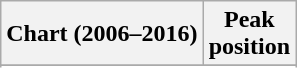<table class="wikitable sortable plainrowheaders" style="text-align:center">
<tr>
<th scope="col">Chart (2006–2016)</th>
<th scope="col">Peak<br> position</th>
</tr>
<tr>
</tr>
<tr>
</tr>
<tr>
</tr>
<tr>
</tr>
<tr>
</tr>
<tr>
</tr>
<tr>
</tr>
<tr>
</tr>
<tr>
</tr>
<tr>
</tr>
<tr>
</tr>
<tr>
</tr>
<tr>
</tr>
<tr>
</tr>
<tr>
</tr>
<tr>
</tr>
<tr>
</tr>
<tr>
</tr>
<tr>
</tr>
<tr>
</tr>
<tr>
</tr>
</table>
